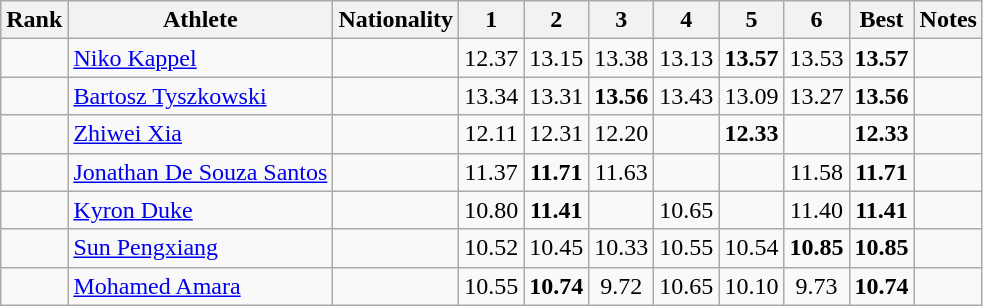<table class="wikitable sortable" style="text-align:center">
<tr>
<th>Rank</th>
<th>Athlete</th>
<th>Nationality</th>
<th width="25">1</th>
<th width="25">2</th>
<th width="25">3</th>
<th width="25">4</th>
<th width="25">5</th>
<th width="25">6</th>
<th>Best</th>
<th>Notes</th>
</tr>
<tr>
<td></td>
<td style="text-align:left;"><a href='#'>Niko Kappel</a></td>
<td style="text-align:left;"></td>
<td>12.37</td>
<td>13.15</td>
<td>13.38</td>
<td>13.13</td>
<td><strong>13.57</strong></td>
<td>13.53</td>
<td><strong>13.57</strong></td>
<td></td>
</tr>
<tr>
<td></td>
<td style="text-align:left;"><a href='#'>Bartosz Tyszkowski</a></td>
<td style="text-align:left;"></td>
<td>13.34</td>
<td>13.31</td>
<td><strong>13.56</strong></td>
<td>13.43</td>
<td>13.09</td>
<td>13.27</td>
<td><strong>13.56</strong></td>
<td></td>
</tr>
<tr>
<td></td>
<td style="text-align:left;"><a href='#'>Zhiwei Xia</a></td>
<td style="text-align:left;"></td>
<td>12.11</td>
<td>12.31</td>
<td>12.20</td>
<td></td>
<td><strong>12.33</strong></td>
<td></td>
<td><strong>12.33</strong></td>
<td></td>
</tr>
<tr>
<td></td>
<td style="text-align:left;"><a href='#'>Jonathan De Souza Santos</a></td>
<td style="text-align:left;"></td>
<td>11.37</td>
<td><strong>11.71</strong></td>
<td>11.63</td>
<td></td>
<td></td>
<td>11.58</td>
<td><strong>11.71</strong></td>
<td></td>
</tr>
<tr>
<td></td>
<td style="text-align:left;"><a href='#'>Kyron Duke</a></td>
<td style="text-align:left;"></td>
<td>10.80</td>
<td><strong>11.41</strong></td>
<td></td>
<td>10.65</td>
<td></td>
<td>11.40</td>
<td><strong>11.41</strong></td>
<td></td>
</tr>
<tr>
<td></td>
<td style="text-align:left;"><a href='#'>Sun Pengxiang</a></td>
<td style="text-align:left;"></td>
<td>10.52</td>
<td>10.45</td>
<td>10.33</td>
<td>10.55</td>
<td>10.54</td>
<td><strong>10.85</strong></td>
<td><strong>10.85</strong></td>
<td></td>
</tr>
<tr>
<td></td>
<td style="text-align:left;"><a href='#'>Mohamed Amara</a></td>
<td style="text-align:left;"></td>
<td>10.55</td>
<td><strong>10.74</strong></td>
<td>9.72</td>
<td>10.65</td>
<td>10.10</td>
<td>9.73</td>
<td><strong>10.74</strong></td>
<td></td>
</tr>
</table>
